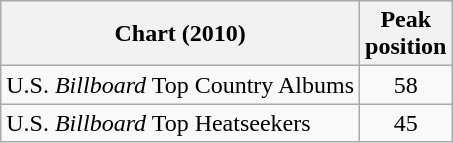<table class="wikitable">
<tr>
<th>Chart (2010)</th>
<th>Peak<br>position</th>
</tr>
<tr>
<td>U.S. <em>Billboard</em> Top Country Albums</td>
<td style="text-align:center;">58</td>
</tr>
<tr>
<td>U.S. <em>Billboard</em> Top Heatseekers</td>
<td style="text-align:center;">45</td>
</tr>
</table>
